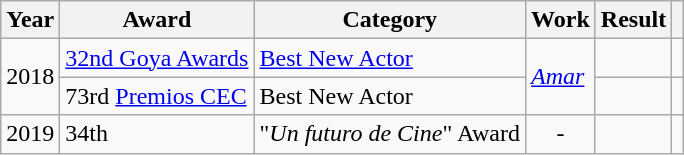<table class="wikitable">
<tr>
<th>Year</th>
<th>Award</th>
<th>Category</th>
<th>Work</th>
<th>Result</th>
<th></th>
</tr>
<tr>
<td rowspan = "2" align = "center">2018</td>
<td><a href='#'>32nd Goya Awards</a></td>
<td><a href='#'>Best New Actor</a></td>
<td rowspan = "2"><em><a href='#'>Amar</a></em></td>
<td></td>
<td align = "center"></td>
</tr>
<tr>
<td>73rd <a href='#'>Premios CEC</a></td>
<td>Best New Actor</td>
<td></td>
<td align = "center"></td>
</tr>
<tr>
<td align = "center">2019</td>
<td>34th </td>
<td>"<em>Un futuro de Cine</em>" Award</td>
<td align = "center">-</td>
<td></td>
<td align = "center"></td>
</tr>
</table>
